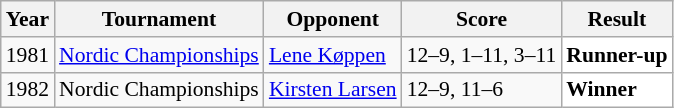<table class="sortable wikitable" style="font-size: 90%;">
<tr>
<th>Year</th>
<th>Tournament</th>
<th>Opponent</th>
<th>Score</th>
<th>Result</th>
</tr>
<tr>
<td align="center">1981</td>
<td align="left"><a href='#'>Nordic Championships</a></td>
<td align="left"> <a href='#'>Lene Køppen</a></td>
<td align="left">12–9, 1–11, 3–11</td>
<td style="text-align:left; background: white"> <strong>Runner-up</strong></td>
</tr>
<tr>
<td align="center">1982</td>
<td align="left">Nordic Championships</td>
<td align="left"> <a href='#'>Kirsten Larsen</a></td>
<td align="left">12–9, 11–6</td>
<td style="text-align:left; background: white"> <strong>Winner</strong></td>
</tr>
</table>
